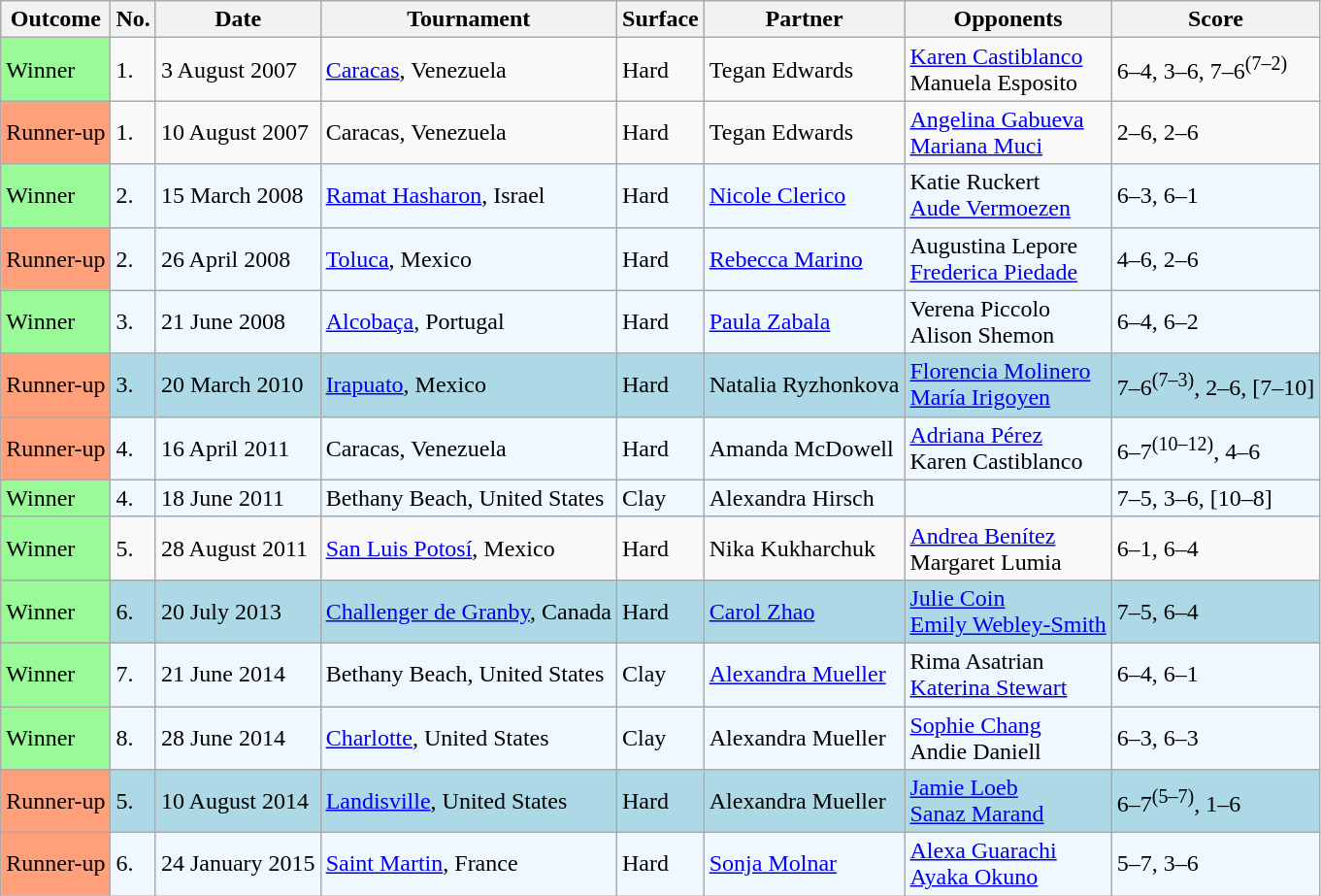<table class="sortable wikitable">
<tr>
<th>Outcome</th>
<th>No.</th>
<th>Date</th>
<th>Tournament</th>
<th>Surface</th>
<th>Partner</th>
<th>Opponents</th>
<th class="unsortable">Score</th>
</tr>
<tr>
<td bgcolor="98FB98">Winner</td>
<td>1.</td>
<td>3 August 2007</td>
<td><a href='#'>Caracas</a>, Venezuela</td>
<td>Hard</td>
<td> Tegan Edwards</td>
<td> <a href='#'>Karen Castiblanco</a> <br>  Manuela Esposito</td>
<td>6–4, 3–6, 7–6<sup>(7–2)</sup></td>
</tr>
<tr>
<td bgcolor="FFA07A">Runner-up</td>
<td>1.</td>
<td>10 August 2007</td>
<td>Caracas, Venezuela</td>
<td>Hard</td>
<td> Tegan Edwards</td>
<td> <a href='#'>Angelina Gabueva</a> <br>  <a href='#'>Mariana Muci</a></td>
<td>2–6, 2–6</td>
</tr>
<tr style="background:#f0f8ff;">
<td bgcolor="98FB98">Winner</td>
<td>2.</td>
<td>15 March 2008</td>
<td><a href='#'>Ramat Hasharon</a>, Israel</td>
<td>Hard</td>
<td> <a href='#'>Nicole Clerico</a></td>
<td> Katie Ruckert <br>  <a href='#'>Aude Vermoezen</a></td>
<td>6–3, 6–1</td>
</tr>
<tr style="background:#f0f8ff;">
<td bgcolor=FFA07A>Runner-up</td>
<td>2.</td>
<td>26 April 2008</td>
<td><a href='#'>Toluca</a>, Mexico</td>
<td>Hard</td>
<td> <a href='#'>Rebecca Marino</a></td>
<td> Augustina Lepore <br>  <a href='#'>Frederica Piedade</a></td>
<td>4–6, 2–6</td>
</tr>
<tr style="background:#f0f8ff;">
<td bgcolor="98FB98">Winner</td>
<td>3.</td>
<td>21 June 2008</td>
<td><a href='#'>Alcobaça</a>, Portugal</td>
<td>Hard</td>
<td> <a href='#'>Paula Zabala</a></td>
<td> Verena Piccolo <br>  Alison Shemon</td>
<td>6–4, 6–2</td>
</tr>
<tr style="background:lightblue;">
<td bgcolor=FFA07A>Runner-up</td>
<td>3.</td>
<td>20 March 2010</td>
<td><a href='#'>Irapuato</a>, Mexico</td>
<td>Hard</td>
<td> Natalia Ryzhonkova</td>
<td> <a href='#'>Florencia Molinero</a> <br>  <a href='#'>María Irigoyen</a></td>
<td>7–6<sup>(7–3)</sup>, 2–6, [7–10]</td>
</tr>
<tr style="background:#f0f8ff;">
<td bgcolor=FFA07A>Runner-up</td>
<td>4.</td>
<td>16 April 2011</td>
<td>Caracas, Venezuela</td>
<td>Hard</td>
<td> Amanda McDowell</td>
<td> <a href='#'>Adriana Pérez</a> <br>  Karen Castiblanco</td>
<td>6–7<sup>(10–12)</sup>, 4–6</td>
</tr>
<tr style="background:#f0f8ff;">
<td bgcolor="98FB98">Winner</td>
<td>4.</td>
<td>18 June 2011</td>
<td>Bethany Beach, United States</td>
<td>Clay</td>
<td> Alexandra Hirsch</td>
<td></td>
<td>7–5, 3–6, [10–8]</td>
</tr>
<tr>
<td bgcolor="98FB98">Winner</td>
<td>5.</td>
<td>28 August 2011</td>
<td><a href='#'>San Luis Potosí</a>, Mexico</td>
<td>Hard</td>
<td> Nika Kukharchuk</td>
<td> <a href='#'>Andrea Benítez</a> <br>  Margaret Lumia</td>
<td>6–1, 6–4</td>
</tr>
<tr style="background:lightblue;">
<td bgcolor=98FB98>Winner</td>
<td>6.</td>
<td>20 July 2013</td>
<td><a href='#'>Challenger de Granby</a>, Canada</td>
<td>Hard</td>
<td> <a href='#'>Carol Zhao</a></td>
<td> <a href='#'>Julie Coin</a> <br>  <a href='#'>Emily Webley-Smith</a></td>
<td>7–5, 6–4</td>
</tr>
<tr style="background:#f0f8ff;">
<td bgcolor="98FB98">Winner</td>
<td>7.</td>
<td>21 June 2014</td>
<td>Bethany Beach, United States</td>
<td>Clay</td>
<td> <a href='#'>Alexandra Mueller</a></td>
<td> Rima Asatrian <br>  <a href='#'>Katerina Stewart</a></td>
<td>6–4, 6–1</td>
</tr>
<tr style="background:#f0f8ff;">
<td bgcolor="98FB98">Winner</td>
<td>8.</td>
<td>28 June 2014</td>
<td><a href='#'>Charlotte</a>, United States</td>
<td>Clay</td>
<td> Alexandra Mueller</td>
<td> <a href='#'>Sophie Chang</a> <br>  Andie Daniell</td>
<td>6–3, 6–3</td>
</tr>
<tr style="background:lightblue;">
<td bgcolor=FFA07A>Runner-up</td>
<td>5.</td>
<td>10 August 2014</td>
<td><a href='#'>Landisville</a>, United States</td>
<td>Hard</td>
<td> Alexandra Mueller</td>
<td> <a href='#'>Jamie Loeb</a> <br>  <a href='#'>Sanaz Marand</a></td>
<td>6–7<sup>(5–7)</sup>, 1–6</td>
</tr>
<tr style="background:#f0f8ff;">
<td bgcolor=FFA07A>Runner-up</td>
<td>6.</td>
<td>24 January 2015</td>
<td><a href='#'>Saint Martin</a>, France</td>
<td>Hard</td>
<td> <a href='#'>Sonja Molnar</a></td>
<td> <a href='#'>Alexa Guarachi</a> <br>  <a href='#'>Ayaka Okuno</a></td>
<td>5–7, 3–6</td>
</tr>
</table>
